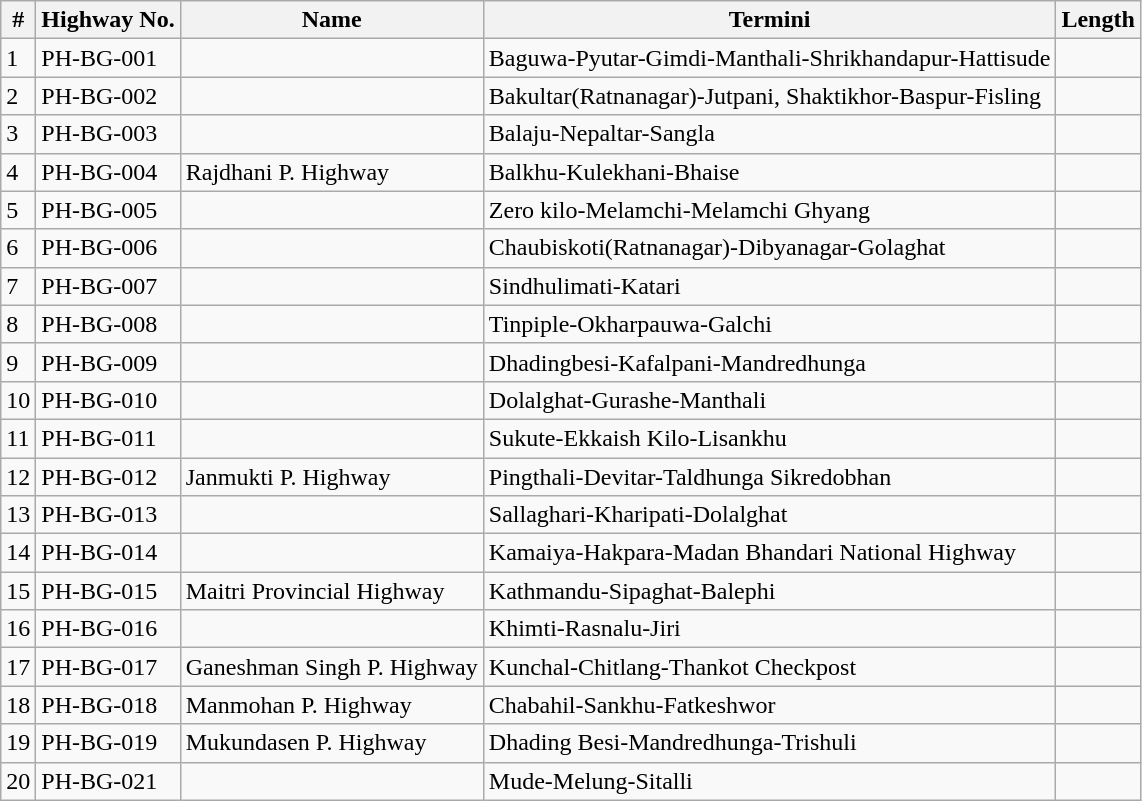<table class="wikitable">
<tr>
<th>#</th>
<th>Highway No.</th>
<th>Name</th>
<th>Termini</th>
<th>Length</th>
</tr>
<tr>
<td>1</td>
<td>PH-BG-001</td>
<td></td>
<td>Baguwa-Pyutar-Gimdi-Manthali-Shrikhandapur-Hattisude</td>
<td></td>
</tr>
<tr>
<td>2</td>
<td>PH-BG-002</td>
<td></td>
<td>Bakultar(Ratnanagar)-Jutpani, Shaktikhor-Baspur-Fisling</td>
<td></td>
</tr>
<tr>
<td>3</td>
<td>PH-BG-003</td>
<td></td>
<td>Balaju-Nepaltar-Sangla</td>
<td></td>
</tr>
<tr>
<td>4</td>
<td>PH-BG-004</td>
<td>Rajdhani P. Highway</td>
<td>Balkhu-Kulekhani-Bhaise</td>
<td></td>
</tr>
<tr>
<td>5</td>
<td>PH-BG-005</td>
<td></td>
<td>Zero kilo-Melamchi-Melamchi Ghyang</td>
<td></td>
</tr>
<tr>
<td>6</td>
<td>PH-BG-006</td>
<td></td>
<td>Chaubiskoti(Ratnanagar)-Dibyanagar-Golaghat</td>
<td></td>
</tr>
<tr>
<td>7</td>
<td>PH-BG-007</td>
<td></td>
<td>Sindhulimati-Katari</td>
<td></td>
</tr>
<tr>
<td>8</td>
<td>PH-BG-008</td>
<td></td>
<td>Tinpiple-Okharpauwa-Galchi</td>
<td></td>
</tr>
<tr>
<td>9</td>
<td>PH-BG-009</td>
<td></td>
<td>Dhadingbesi-Kafalpani-Mandredhunga</td>
<td></td>
</tr>
<tr>
<td>10</td>
<td>PH-BG-010</td>
<td></td>
<td>Dolalghat-Gurashe-Manthali</td>
<td></td>
</tr>
<tr>
<td>11</td>
<td>PH-BG-011</td>
<td></td>
<td>Sukute-Ekkaish Kilo-Lisankhu</td>
<td></td>
</tr>
<tr>
<td>12</td>
<td>PH-BG-012</td>
<td>Janmukti P. Highway</td>
<td>Pingthali-Devitar-Taldhunga Sikredobhan</td>
<td></td>
</tr>
<tr>
<td>13</td>
<td>PH-BG-013</td>
<td></td>
<td>Sallaghari-Kharipati-Dolalghat</td>
<td></td>
</tr>
<tr>
<td>14</td>
<td>PH-BG-014</td>
<td></td>
<td>Kamaiya-Hakpara-Madan Bhandari National Highway</td>
<td></td>
</tr>
<tr>
<td>15</td>
<td>PH-BG-015</td>
<td>Maitri Provincial Highway</td>
<td>Kathmandu-Sipaghat-Balephi</td>
<td></td>
</tr>
<tr>
<td>16</td>
<td>PH-BG-016</td>
<td></td>
<td>Khimti-Rasnalu-Jiri</td>
<td></td>
</tr>
<tr>
<td>17</td>
<td>PH-BG-017</td>
<td>Ganeshman Singh P. Highway</td>
<td>Kunchal-Chitlang-Thankot Checkpost</td>
<td></td>
</tr>
<tr>
<td>18</td>
<td>PH-BG-018</td>
<td>Manmohan P. Highway</td>
<td>Chabahil-Sankhu-Fatkeshwor</td>
<td></td>
</tr>
<tr>
<td>19</td>
<td>PH-BG-019</td>
<td>Mukundasen P. Highway</td>
<td>Dhading Besi-Mandredhunga-Trishuli</td>
<td></td>
</tr>
<tr>
<td>20</td>
<td>PH-BG-021</td>
<td></td>
<td>Mude-Melung-Sitalli</td>
<td></td>
</tr>
</table>
